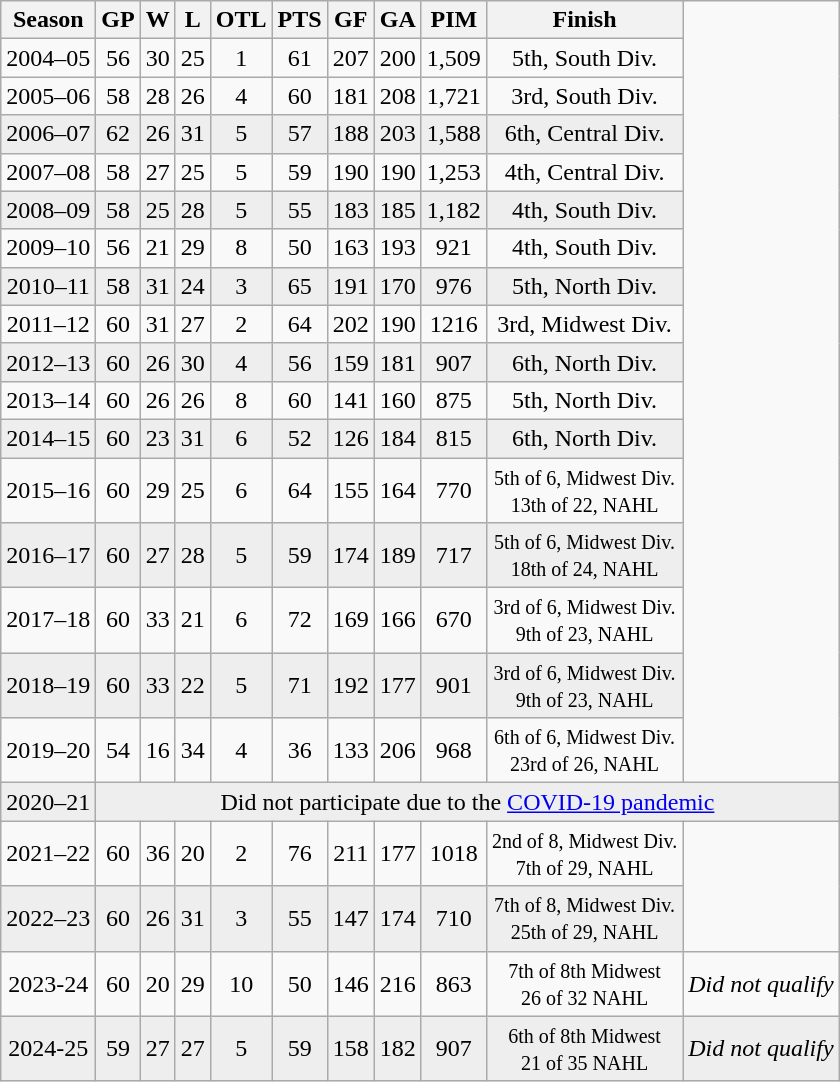<table class="wikitable" style="text-align:center">
<tr>
<th>Season</th>
<th>GP</th>
<th>W</th>
<th>L</th>
<th>OTL</th>
<th>PTS</th>
<th>GF</th>
<th>GA</th>
<th>PIM</th>
<th>Finish</th>
</tr>
<tr>
<td>2004–05</td>
<td>56</td>
<td>30</td>
<td>25</td>
<td>1</td>
<td>61</td>
<td>207</td>
<td>200</td>
<td>1,509</td>
<td>5th, South Div.</td>
</tr>
<tr>
<td>2005–06</td>
<td>58</td>
<td>28</td>
<td>26</td>
<td>4</td>
<td>60</td>
<td>181</td>
<td>208</td>
<td>1,721</td>
<td>3rd, South Div.</td>
</tr>
<tr bgcolor="#eeeeee">
<td>2006–07</td>
<td>62</td>
<td>26</td>
<td>31</td>
<td>5</td>
<td>57</td>
<td>188</td>
<td>203</td>
<td>1,588</td>
<td>6th, Central Div.</td>
</tr>
<tr>
<td>2007–08</td>
<td>58</td>
<td>27</td>
<td>25</td>
<td>5</td>
<td>59</td>
<td>190</td>
<td>190</td>
<td>1,253</td>
<td>4th, Central Div.</td>
</tr>
<tr bgcolor="#eeeeee">
<td>2008–09</td>
<td>58</td>
<td>25</td>
<td>28</td>
<td>5</td>
<td>55</td>
<td>183</td>
<td>185</td>
<td>1,182</td>
<td>4th, South Div.</td>
</tr>
<tr>
<td>2009–10</td>
<td>56</td>
<td>21</td>
<td>29</td>
<td>8</td>
<td>50</td>
<td>163</td>
<td>193</td>
<td>921</td>
<td>4th, South Div.</td>
</tr>
<tr bgcolor="#eeeeee">
<td>2010–11</td>
<td>58</td>
<td>31</td>
<td>24</td>
<td>3</td>
<td>65</td>
<td>191</td>
<td>170</td>
<td>976</td>
<td>5th, North Div.</td>
</tr>
<tr>
<td>2011–12</td>
<td>60</td>
<td>31</td>
<td>27</td>
<td>2</td>
<td>64</td>
<td>202</td>
<td>190</td>
<td>1216</td>
<td>3rd, Midwest Div.</td>
</tr>
<tr bgcolor="#eeeeee">
<td>2012–13</td>
<td>60</td>
<td>26</td>
<td>30</td>
<td>4</td>
<td>56</td>
<td>159</td>
<td>181</td>
<td>907</td>
<td>6th, North Div.</td>
</tr>
<tr>
<td>2013–14</td>
<td>60</td>
<td>26</td>
<td>26</td>
<td>8</td>
<td>60</td>
<td>141</td>
<td>160</td>
<td>875</td>
<td>5th, North Div.</td>
</tr>
<tr bgcolor="#eeeeee">
<td>2014–15</td>
<td>60</td>
<td>23</td>
<td>31</td>
<td>6</td>
<td>52</td>
<td>126</td>
<td>184</td>
<td>815</td>
<td>6th, North Div.</td>
</tr>
<tr>
<td>2015–16</td>
<td>60</td>
<td>29</td>
<td>25</td>
<td>6</td>
<td>64</td>
<td>155</td>
<td>164</td>
<td>770</td>
<td><small>5th of 6, Midwest Div.<br>13th of 22, NAHL</small></td>
</tr>
<tr bgcolor="#eeeeee">
<td>2016–17</td>
<td>60</td>
<td>27</td>
<td>28</td>
<td>5</td>
<td>59</td>
<td>174</td>
<td>189</td>
<td>717</td>
<td><small>5th of 6, Midwest Div.<br>18th of 24, NAHL</small></td>
</tr>
<tr>
<td>2017–18</td>
<td>60</td>
<td>33</td>
<td>21</td>
<td>6</td>
<td>72</td>
<td>169</td>
<td>166</td>
<td>670</td>
<td><small>3rd of 6, Midwest Div.<br>9th of 23, NAHL</small></td>
</tr>
<tr bgcolor="#eeeeee">
<td>2018–19</td>
<td>60</td>
<td>33</td>
<td>22</td>
<td>5</td>
<td>71</td>
<td>192</td>
<td>177</td>
<td>901</td>
<td><small>3rd of 6, Midwest Div.<br>9th of 23, NAHL</small></td>
</tr>
<tr>
<td>2019–20</td>
<td>54</td>
<td>16</td>
<td>34</td>
<td>4</td>
<td>36</td>
<td>133</td>
<td>206</td>
<td>968</td>
<td><small>6th of 6, Midwest Div.<br>23rd of 26, NAHL</small></td>
</tr>
<tr bgcolor="#eeeeee">
<td>2020–21</td>
<td colspan=10>Did not participate due to the <a href='#'>COVID-19 pandemic</a></td>
</tr>
<tr>
<td>2021–22</td>
<td>60</td>
<td>36</td>
<td>20</td>
<td>2</td>
<td>76</td>
<td>211</td>
<td>177</td>
<td>1018</td>
<td><small>2nd of 8, Midwest Div.<br>7th of 29, NAHL</small></td>
</tr>
<tr bgcolor="#eeeeee">
<td>2022–23</td>
<td>60</td>
<td>26</td>
<td>31</td>
<td>3</td>
<td>55</td>
<td>147</td>
<td>174</td>
<td>710</td>
<td><small>7th of 8, Midwest Div.<br>25th of 29, NAHL</small></td>
</tr>
<tr>
<td>2023-24</td>
<td>60</td>
<td>20</td>
<td>29</td>
<td>10</td>
<td>50</td>
<td>146</td>
<td>216</td>
<td>863</td>
<td><small>7th of 8th Midwest<br>26 of 32 NAHL </small></td>
<td><em>Did not qualify</em></td>
</tr>
<tr bgcolor="#eeeeee">
<td>2024-25</td>
<td>59</td>
<td>27</td>
<td>27</td>
<td>5</td>
<td>59</td>
<td>158</td>
<td>182</td>
<td>907</td>
<td><small>6th of 8th Midwest<br>21 of 35 NAHL </small></td>
<td><em>Did not qualify</em></td>
</tr>
</table>
